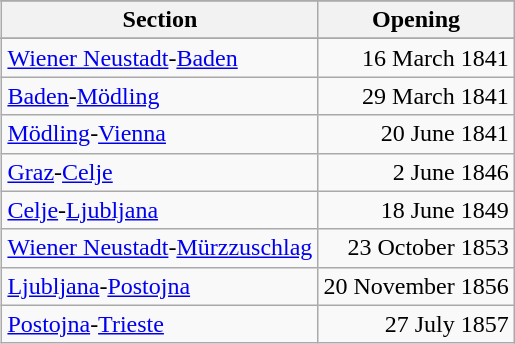<table class="wikitable" style="float:right">
<tr>
</tr>
<tr style="background:#efefef;">
<th>Section</th>
<th>Opening</th>
</tr>
<tr>
</tr>
<tr>
<td align="left"><a href='#'>Wiener Neustadt</a>-<a href='#'>Baden</a></td>
<td align="right">16 March 1841</td>
</tr>
<tr>
<td align="left"><a href='#'>Baden</a>-<a href='#'>Mödling</a></td>
<td align="right">29 March 1841</td>
</tr>
<tr>
<td align="left"><a href='#'>Mödling</a>-<a href='#'>Vienna</a></td>
<td align="right">20 June 1841</td>
</tr>
<tr>
<td align="left"><a href='#'>Graz</a>-<a href='#'>Celje</a></td>
<td align="right">2 June 1846</td>
</tr>
<tr>
<td align="left"><a href='#'>Celje</a>-<a href='#'>Ljubljana</a></td>
<td align="right">18 June 1849</td>
</tr>
<tr>
<td align="left"><a href='#'>Wiener Neustadt</a>-<a href='#'>Mürzzuschlag</a></td>
<td align="right">23 October 1853</td>
</tr>
<tr>
<td align="left"><a href='#'>Ljubljana</a>-<a href='#'>Postojna</a></td>
<td align="right">20 November 1856</td>
</tr>
<tr>
<td align="left"><a href='#'>Postojna</a>-<a href='#'>Trieste</a></td>
<td align="right">27 July 1857</td>
</tr>
</table>
